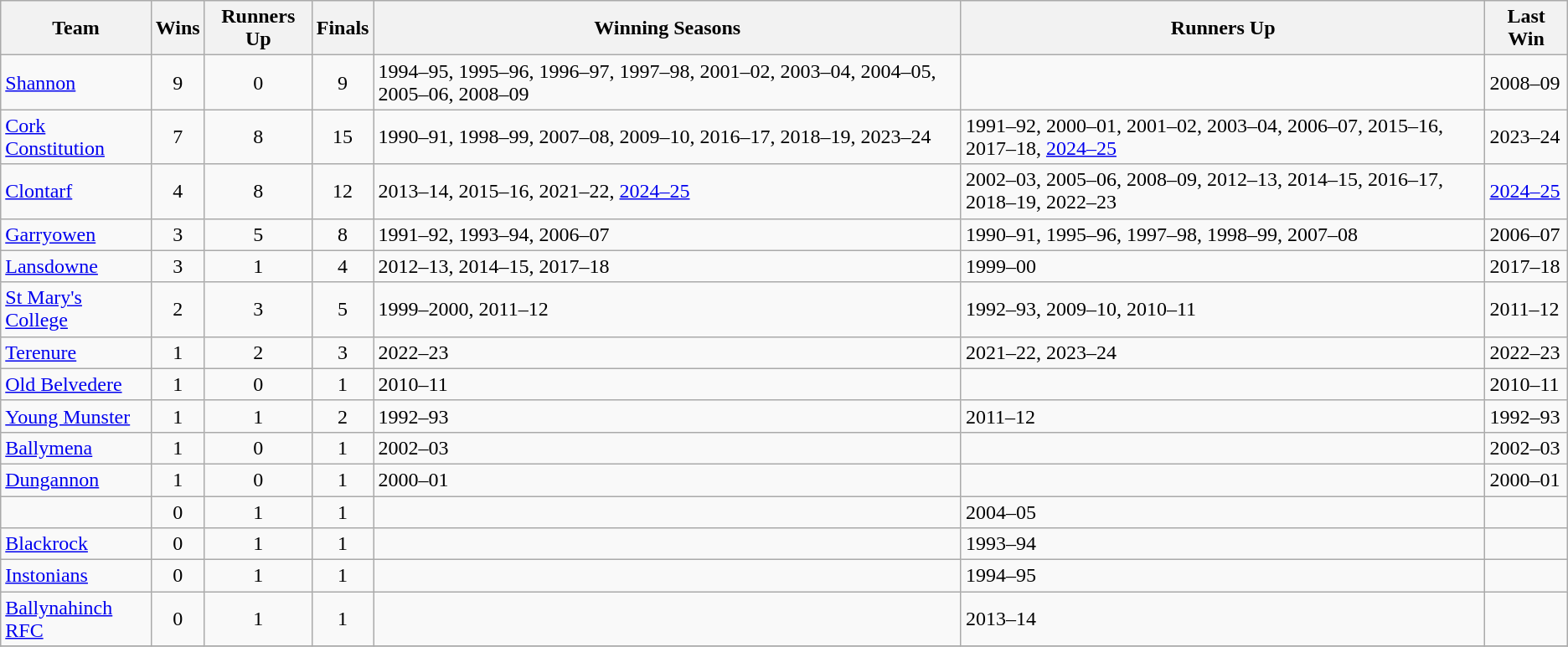<table class="wikitable sortable">
<tr>
<th>Team</th>
<th>Wins</th>
<th>Runners Up</th>
<th>Finals</th>
<th>Winning Seasons</th>
<th>Runners Up</th>
<th>Last Win</th>
</tr>
<tr>
<td><a href='#'>Shannon</a></td>
<td align=center>9</td>
<td align=center>0</td>
<td align=center>9</td>
<td>1994–95, 1995–96, 1996–97, 1997–98, 2001–02, 2003–04, 2004–05, 2005–06, 2008–09</td>
<td></td>
<td>2008–09</td>
</tr>
<tr>
<td><a href='#'>Cork Constitution</a></td>
<td align=center>7</td>
<td align=center>8</td>
<td align=center>15</td>
<td>1990–91, 1998–99, 2007–08, 2009–10, 2016–17, 2018–19, 2023–24</td>
<td>1991–92, 2000–01, 2001–02, 2003–04, 2006–07, 2015–16, 2017–18, <a href='#'>2024–25</a></td>
<td>2023–24</td>
</tr>
<tr>
<td><a href='#'>Clontarf</a></td>
<td align=center>4</td>
<td align=center>8</td>
<td align=center>12</td>
<td>2013–14, 2015–16, 2021–22, <a href='#'>2024–25</a></td>
<td>2002–03, 2005–06, 2008–09, 2012–13, 2014–15, 2016–17, 2018–19, 2022–23</td>
<td><a href='#'>2024–25</a></td>
</tr>
<tr>
<td><a href='#'>Garryowen</a></td>
<td align=center>3</td>
<td align=center>5</td>
<td align=center>8</td>
<td>1991–92, 1993–94, 2006–07</td>
<td>1990–91, 1995–96, 1997–98, 1998–99, 2007–08</td>
<td>2006–07</td>
</tr>
<tr>
<td><a href='#'>Lansdowne</a></td>
<td align=center>3</td>
<td align=center>1</td>
<td align=center>4</td>
<td>2012–13, 2014–15, 2017–18</td>
<td>1999–00</td>
<td>2017–18</td>
</tr>
<tr>
<td><a href='#'>St Mary's College</a></td>
<td align=center>2</td>
<td align=center>3</td>
<td align=center>5</td>
<td>1999–2000, 2011–12</td>
<td>1992–93, 2009–10, 2010–11</td>
<td>2011–12</td>
</tr>
<tr>
<td><a href='#'>Terenure</a></td>
<td align=center>1</td>
<td align=center>2</td>
<td align=center>3</td>
<td>2022–23</td>
<td>2021–22, 2023–24</td>
<td>2022–23</td>
</tr>
<tr>
<td><a href='#'>Old Belvedere</a></td>
<td align=center>1</td>
<td align=center>0</td>
<td align=center>1</td>
<td>2010–11</td>
<td></td>
<td>2010–11</td>
</tr>
<tr>
<td><a href='#'>Young Munster</a></td>
<td align=center>1</td>
<td align=center>1</td>
<td align=center>2</td>
<td>1992–93</td>
<td>2011–12</td>
<td>1992–93</td>
</tr>
<tr>
<td><a href='#'>Ballymena</a></td>
<td align=center>1</td>
<td align=center>0</td>
<td align=center>1</td>
<td>2002–03</td>
<td></td>
<td>2002–03</td>
</tr>
<tr>
<td><a href='#'>Dungannon</a></td>
<td align=center>1</td>
<td align=center>0</td>
<td align=center>1</td>
<td>2000–01</td>
<td></td>
<td>2000–01</td>
</tr>
<tr>
<td></td>
<td align=center>0</td>
<td align=center>1</td>
<td align=center>1</td>
<td></td>
<td>2004–05</td>
</tr>
<tr>
<td><a href='#'>Blackrock</a></td>
<td align=center>0</td>
<td align=center>1</td>
<td align=center>1</td>
<td></td>
<td>1993–94</td>
<td></td>
</tr>
<tr>
<td><a href='#'>Instonians</a></td>
<td align=center>0</td>
<td align=center>1</td>
<td align=center>1</td>
<td></td>
<td>1994–95</td>
</tr>
<tr>
<td><a href='#'>Ballynahinch RFC</a></td>
<td align=center>0</td>
<td align=center>1</td>
<td align=center>1</td>
<td></td>
<td>2013–14</td>
<td></td>
</tr>
<tr>
</tr>
</table>
